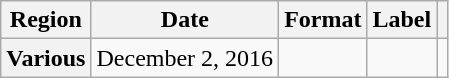<table class="wikitable plainrowheaders">
<tr>
<th scope="col">Region</th>
<th scope="col">Date</th>
<th scope="col">Format</th>
<th scope="col">Label</th>
<th scope="col"></th>
</tr>
<tr>
<th scope="row">Various</th>
<td>December 2, 2016</td>
<td></td>
<td></td>
<td align="center"></td>
</tr>
</table>
